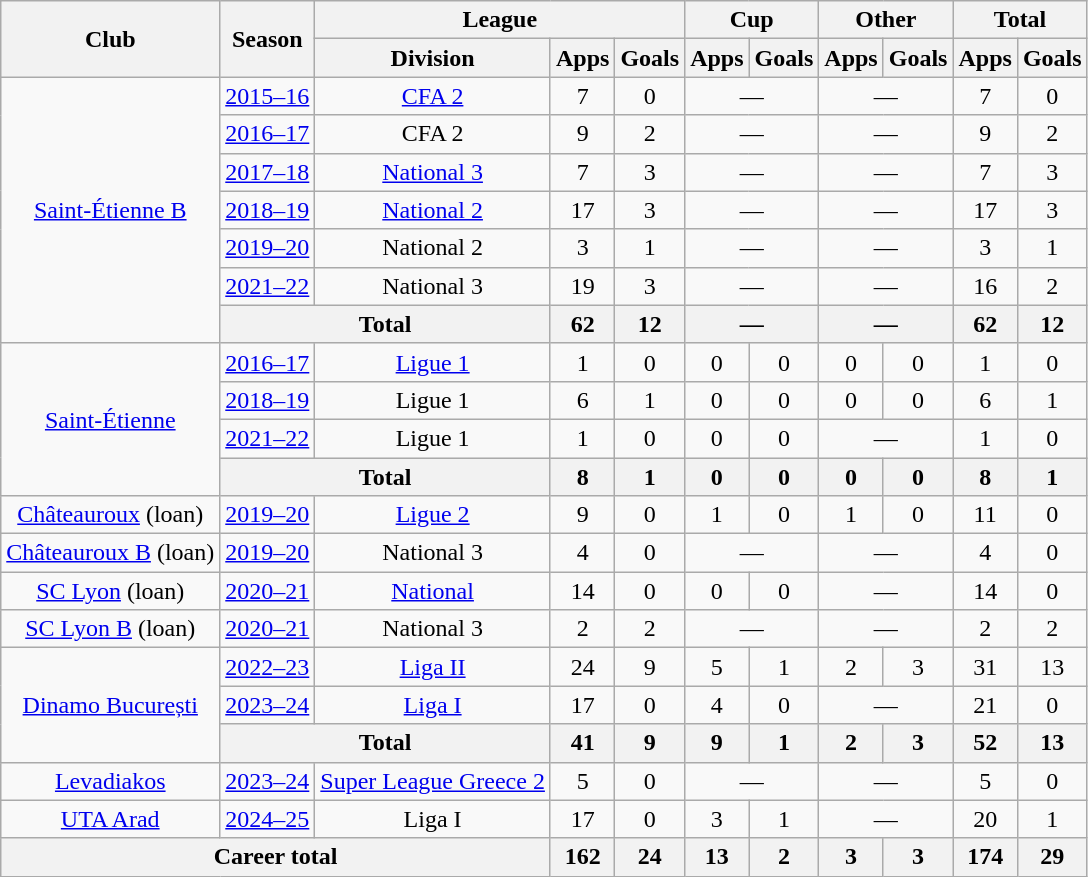<table class="wikitable" style="text-align:center">
<tr>
<th rowspan="2">Club</th>
<th rowspan="2">Season</th>
<th colspan="3">League</th>
<th colspan="2">Cup</th>
<th colspan="2">Other</th>
<th colspan="2">Total</th>
</tr>
<tr>
<th>Division</th>
<th>Apps</th>
<th>Goals</th>
<th>Apps</th>
<th>Goals</th>
<th>Apps</th>
<th>Goals</th>
<th>Apps</th>
<th>Goals</th>
</tr>
<tr>
<td rowspan="7"><a href='#'>Saint-Étienne B</a></td>
<td><a href='#'>2015–16</a></td>
<td><a href='#'>CFA 2</a></td>
<td>7</td>
<td>0</td>
<td colspan="2">—</td>
<td colspan="2">—</td>
<td>7</td>
<td>0</td>
</tr>
<tr>
<td><a href='#'>2016–17</a></td>
<td>CFA 2</td>
<td>9</td>
<td>2</td>
<td colspan="2">—</td>
<td colspan="2">—</td>
<td>9</td>
<td>2</td>
</tr>
<tr>
<td><a href='#'>2017–18</a></td>
<td><a href='#'>National 3</a></td>
<td>7</td>
<td>3</td>
<td colspan="2">—</td>
<td colspan="2">—</td>
<td>7</td>
<td>3</td>
</tr>
<tr>
<td><a href='#'>2018–19</a></td>
<td><a href='#'>National 2</a></td>
<td>17</td>
<td>3</td>
<td colspan="2">—</td>
<td colspan="2">—</td>
<td>17</td>
<td>3</td>
</tr>
<tr>
<td><a href='#'>2019–20</a></td>
<td>National 2</td>
<td>3</td>
<td>1</td>
<td colspan="2">—</td>
<td colspan="2">—</td>
<td>3</td>
<td>1</td>
</tr>
<tr>
<td><a href='#'>2021–22</a></td>
<td>National 3</td>
<td>19</td>
<td>3</td>
<td colspan="2">—</td>
<td colspan="2">—</td>
<td>16</td>
<td>2</td>
</tr>
<tr>
<th colspan="2">Total</th>
<th>62</th>
<th>12</th>
<th colspan="2">—</th>
<th colspan="2">—</th>
<th>62</th>
<th>12</th>
</tr>
<tr>
<td rowspan="4"><a href='#'>Saint-Étienne</a></td>
<td><a href='#'>2016–17</a></td>
<td><a href='#'>Ligue 1</a></td>
<td>1</td>
<td>0</td>
<td>0</td>
<td>0</td>
<td>0</td>
<td>0</td>
<td>1</td>
<td>0</td>
</tr>
<tr>
<td><a href='#'>2018–19</a></td>
<td>Ligue 1</td>
<td>6</td>
<td>1</td>
<td>0</td>
<td>0</td>
<td>0</td>
<td>0</td>
<td>6</td>
<td>1</td>
</tr>
<tr>
<td><a href='#'>2021–22</a></td>
<td>Ligue 1</td>
<td>1</td>
<td>0</td>
<td>0</td>
<td>0</td>
<td colspan="2">—</td>
<td>1</td>
<td>0</td>
</tr>
<tr>
<th colspan="2">Total</th>
<th>8</th>
<th>1</th>
<th>0</th>
<th>0</th>
<th>0</th>
<th>0</th>
<th>8</th>
<th>1</th>
</tr>
<tr>
<td><a href='#'>Châteauroux</a> (loan)</td>
<td><a href='#'>2019–20</a></td>
<td><a href='#'>Ligue 2</a></td>
<td>9</td>
<td>0</td>
<td>1</td>
<td>0</td>
<td>1</td>
<td>0</td>
<td>11</td>
<td>0</td>
</tr>
<tr>
<td><a href='#'>Châteauroux B</a> (loan)</td>
<td><a href='#'>2019–20</a></td>
<td>National 3</td>
<td>4</td>
<td>0</td>
<td colspan="2">—</td>
<td colspan="2">—</td>
<td>4</td>
<td>0</td>
</tr>
<tr>
<td><a href='#'>SC Lyon</a> (loan)</td>
<td><a href='#'>2020–21</a></td>
<td><a href='#'>National</a></td>
<td>14</td>
<td>0</td>
<td>0</td>
<td>0</td>
<td colspan="2">—</td>
<td>14</td>
<td>0</td>
</tr>
<tr>
<td><a href='#'>SC Lyon B</a> (loan)</td>
<td><a href='#'>2020–21</a></td>
<td>National 3</td>
<td>2</td>
<td>2</td>
<td colspan="2">—</td>
<td colspan="2">—</td>
<td>2</td>
<td>2</td>
</tr>
<tr>
<td rowspan="3"><a href='#'>Dinamo București</a></td>
<td><a href='#'>2022–23</a></td>
<td><a href='#'>Liga II</a></td>
<td>24</td>
<td>9</td>
<td>5</td>
<td>1</td>
<td>2</td>
<td>3</td>
<td>31</td>
<td>13</td>
</tr>
<tr>
<td><a href='#'>2023–24</a></td>
<td><a href='#'>Liga I</a></td>
<td>17</td>
<td>0</td>
<td>4</td>
<td>0</td>
<td colspan="2">—</td>
<td>21</td>
<td>0</td>
</tr>
<tr>
<th colspan="2">Total</th>
<th>41</th>
<th>9</th>
<th>9</th>
<th>1</th>
<th>2</th>
<th>3</th>
<th>52</th>
<th>13</th>
</tr>
<tr>
<td><a href='#'>Levadiakos</a></td>
<td><a href='#'>2023–24</a></td>
<td><a href='#'>Super League Greece 2</a></td>
<td>5</td>
<td>0</td>
<td colspan="2">—</td>
<td colspan="2">—</td>
<td>5</td>
<td>0</td>
</tr>
<tr>
<td><a href='#'>UTA Arad</a></td>
<td><a href='#'>2024–25</a></td>
<td>Liga I</td>
<td>17</td>
<td>0</td>
<td>3</td>
<td>1</td>
<td colspan="2">—</td>
<td>20</td>
<td>1</td>
</tr>
<tr>
<th colspan="3">Career total</th>
<th>162</th>
<th>24</th>
<th>13</th>
<th>2</th>
<th>3</th>
<th>3</th>
<th>174</th>
<th>29</th>
</tr>
</table>
